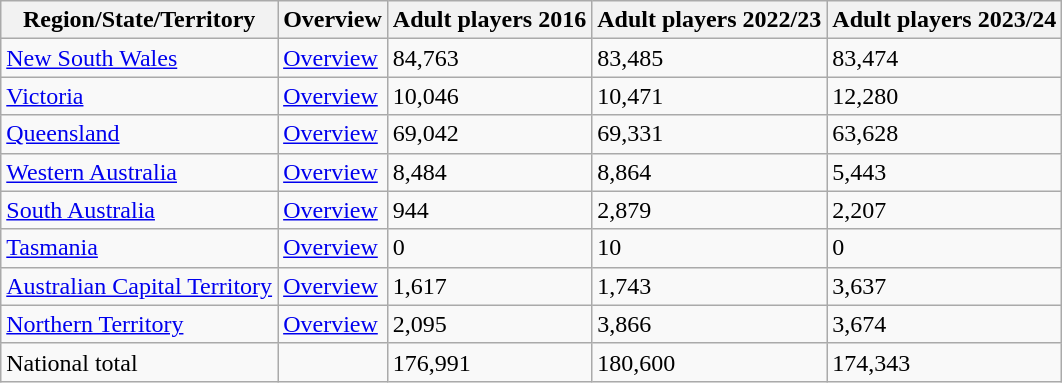<table class="sortable wikitable">
<tr>
<th colspan="1">Region/State/Territory</th>
<th colspan="1">Overview</th>
<th colspan="1">Adult players 2016</th>
<th>Adult players 2022/23</th>
<th>Adult players 2023/24</th>
</tr>
<tr>
<td> <a href='#'>New South Wales</a></td>
<td><a href='#'>Overview</a></td>
<td>84,763</td>
<td>83,485</td>
<td>83,474</td>
</tr>
<tr>
<td> <a href='#'>Victoria</a></td>
<td><a href='#'>Overview</a></td>
<td>10,046</td>
<td>10,471</td>
<td>12,280</td>
</tr>
<tr>
<td> <a href='#'>Queensland</a></td>
<td><a href='#'>Overview</a></td>
<td>69,042</td>
<td>69,331</td>
<td>63,628</td>
</tr>
<tr>
<td> <a href='#'>Western Australia</a></td>
<td><a href='#'>Overview</a></td>
<td>8,484</td>
<td>8,864</td>
<td>5,443</td>
</tr>
<tr>
<td> <a href='#'>South Australia</a></td>
<td><a href='#'>Overview</a></td>
<td>944</td>
<td>2,879</td>
<td>2,207</td>
</tr>
<tr>
<td> <a href='#'>Tasmania</a></td>
<td><a href='#'>Overview</a></td>
<td>0</td>
<td>10</td>
<td>0</td>
</tr>
<tr>
<td> <a href='#'>Australian Capital Territory</a></td>
<td><a href='#'>Overview</a></td>
<td>1,617</td>
<td>1,743</td>
<td>3,637</td>
</tr>
<tr>
<td> <a href='#'>Northern Territory</a></td>
<td><a href='#'>Overview</a></td>
<td>2,095</td>
<td>3,866</td>
<td>3,674</td>
</tr>
<tr>
<td>National total</td>
<td></td>
<td>176,991</td>
<td>180,600</td>
<td>174,343</td>
</tr>
</table>
